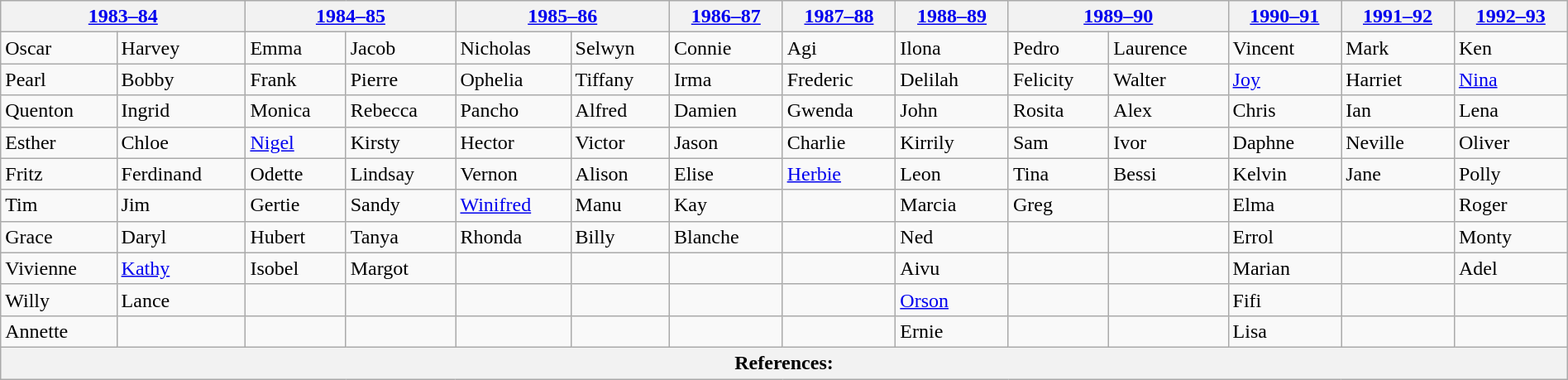<table class="wikitable" width="100%">
<tr>
<th colspan=2><a href='#'>1983–84</a></th>
<th colspan=2><a href='#'>1984–85</a></th>
<th colspan=2><a href='#'>1985–86</a></th>
<th><a href='#'>1986–87</a></th>
<th><a href='#'>1987–88</a></th>
<th><a href='#'>1988–89</a></th>
<th colspan=2><a href='#'>1989–90</a></th>
<th><a href='#'>1990–91</a></th>
<th><a href='#'>1991–92</a></th>
<th><a href='#'>1992–93</a></th>
</tr>
<tr>
<td>Oscar</td>
<td>Harvey</td>
<td>Emma</td>
<td>Jacob</td>
<td>Nicholas</td>
<td>Selwyn</td>
<td>Connie</td>
<td>Agi</td>
<td>Ilona</td>
<td>Pedro</td>
<td>Laurence</td>
<td>Vincent</td>
<td>Mark</td>
<td>Ken</td>
</tr>
<tr>
<td>Pearl</td>
<td>Bobby</td>
<td>Frank</td>
<td>Pierre</td>
<td>Ophelia</td>
<td>Tiffany</td>
<td>Irma</td>
<td>Frederic</td>
<td>Delilah</td>
<td>Felicity</td>
<td>Walter</td>
<td><a href='#'>Joy</a></td>
<td>Harriet</td>
<td><a href='#'>Nina</a></td>
</tr>
<tr>
<td>Quenton</td>
<td>Ingrid</td>
<td>Monica</td>
<td>Rebecca</td>
<td>Pancho</td>
<td>Alfred</td>
<td>Damien</td>
<td>Gwenda</td>
<td>John</td>
<td>Rosita</td>
<td>Alex</td>
<td>Chris</td>
<td>Ian</td>
<td>Lena</td>
</tr>
<tr>
<td>Esther</td>
<td>Chloe</td>
<td><a href='#'>Nigel</a></td>
<td>Kirsty</td>
<td>Hector</td>
<td>Victor</td>
<td>Jason</td>
<td>Charlie</td>
<td>Kirrily</td>
<td>Sam</td>
<td>Ivor</td>
<td>Daphne</td>
<td>Neville</td>
<td>Oliver</td>
</tr>
<tr>
<td>Fritz</td>
<td>Ferdinand</td>
<td>Odette</td>
<td>Lindsay</td>
<td>Vernon</td>
<td>Alison</td>
<td>Elise</td>
<td><a href='#'>Herbie</a></td>
<td>Leon</td>
<td>Tina</td>
<td>Bessi</td>
<td>Kelvin</td>
<td>Jane</td>
<td>Polly</td>
</tr>
<tr>
<td>Tim</td>
<td>Jim</td>
<td>Gertie</td>
<td>Sandy</td>
<td><a href='#'>Winifred</a></td>
<td>Manu</td>
<td>Kay</td>
<td></td>
<td>Marcia</td>
<td>Greg</td>
<td></td>
<td>Elma</td>
<td></td>
<td>Roger</td>
</tr>
<tr>
<td>Grace</td>
<td>Daryl</td>
<td>Hubert</td>
<td>Tanya</td>
<td>Rhonda</td>
<td>Billy</td>
<td>Blanche</td>
<td></td>
<td>Ned</td>
<td></td>
<td></td>
<td>Errol</td>
<td></td>
<td>Monty</td>
</tr>
<tr>
<td>Vivienne</td>
<td><a href='#'>Kathy</a></td>
<td>Isobel</td>
<td>Margot</td>
<td></td>
<td></td>
<td></td>
<td></td>
<td>Aivu</td>
<td></td>
<td></td>
<td>Marian</td>
<td></td>
<td>Adel</td>
</tr>
<tr>
<td>Willy</td>
<td>Lance</td>
<td></td>
<td></td>
<td></td>
<td></td>
<td></td>
<td></td>
<td><a href='#'>Orson</a></td>
<td></td>
<td></td>
<td>Fifi</td>
<td></td>
<td></td>
</tr>
<tr>
<td>Annette</td>
<td></td>
<td></td>
<td></td>
<td></td>
<td></td>
<td></td>
<td></td>
<td>Ernie</td>
<td></td>
<td></td>
<td>Lisa</td>
<td></td>
<td></td>
</tr>
<tr>
<th colspan=16>References:</th>
</tr>
</table>
